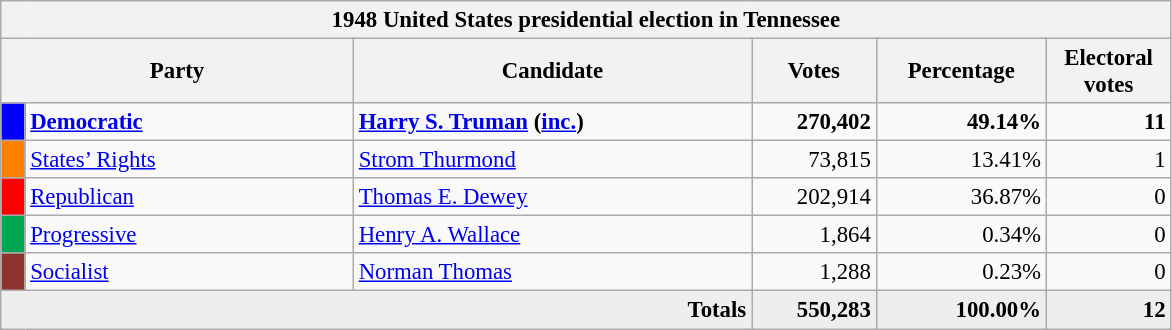<table class="wikitable" style="font-size: 95%;">
<tr>
<th colspan="6">1948 United States presidential election in Tennessee</th>
</tr>
<tr>
<th colspan="2" style="width: 15em">Party</th>
<th style="width: 17em">Candidate</th>
<th style="width: 5em">Votes</th>
<th style="width: 7em">Percentage</th>
<th style="width: 5em">Electoral votes</th>
</tr>
<tr>
<th style="background-color:#0000FF; width: 3px"></th>
<td style="width: 130px"><strong><a href='#'>Democratic</a></strong></td>
<td><strong><a href='#'>Harry S. Truman</a> (<a href='#'>inc.</a>)</strong></td>
<td align="right"><strong>270,402</strong></td>
<td align="right"><strong>49.14%</strong></td>
<td align="right"><strong>11</strong></td>
</tr>
<tr>
<th style="background-color:#FF7F00; width: 3px"></th>
<td style="width: 130px"><a href='#'>States’ Rights</a></td>
<td><a href='#'>Strom Thurmond</a></td>
<td align="right">73,815</td>
<td align="right">13.41%</td>
<td align="right">1</td>
</tr>
<tr>
<th style="background-color:#FF0000; width: 3px"></th>
<td style="width: 130px"><a href='#'>Republican</a></td>
<td><a href='#'>Thomas E. Dewey</a></td>
<td align="right">202,914</td>
<td align="right">36.87%</td>
<td align="right">0</td>
</tr>
<tr>
<th style="background-color:#00A550; width: 3px"></th>
<td style="width: 130px"><a href='#'>Progressive</a></td>
<td><a href='#'>Henry A. Wallace</a></td>
<td align="right">1,864</td>
<td align="right">0.34%</td>
<td align="right">0</td>
</tr>
<tr>
<th style="background-color:#8D342E; width: 3px"></th>
<td style="width: 130px"><a href='#'>Socialist</a></td>
<td><a href='#'>Norman Thomas</a></td>
<td align="right">1,288</td>
<td align="right">0.23%</td>
<td align="right">0</td>
</tr>
<tr bgcolor="#EEEEEE">
<td colspan="3" align="right"><strong>Totals</strong></td>
<td align="right"><strong>550,283</strong></td>
<td align="right"><strong>100.00%</strong></td>
<td align="right"><strong>12</strong></td>
</tr>
</table>
